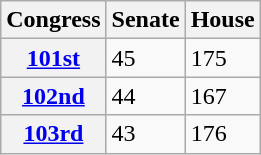<table class="wikitable" style="margin-left:1em">
<tr>
<th>Congress</th>
<th>Senate</th>
<th>House</th>
</tr>
<tr>
<th><a href='#'>101st</a></th>
<td>45</td>
<td>175</td>
</tr>
<tr>
<th><a href='#'>102nd</a></th>
<td>44</td>
<td>167</td>
</tr>
<tr>
<th><a href='#'>103rd</a></th>
<td>43</td>
<td>176</td>
</tr>
</table>
